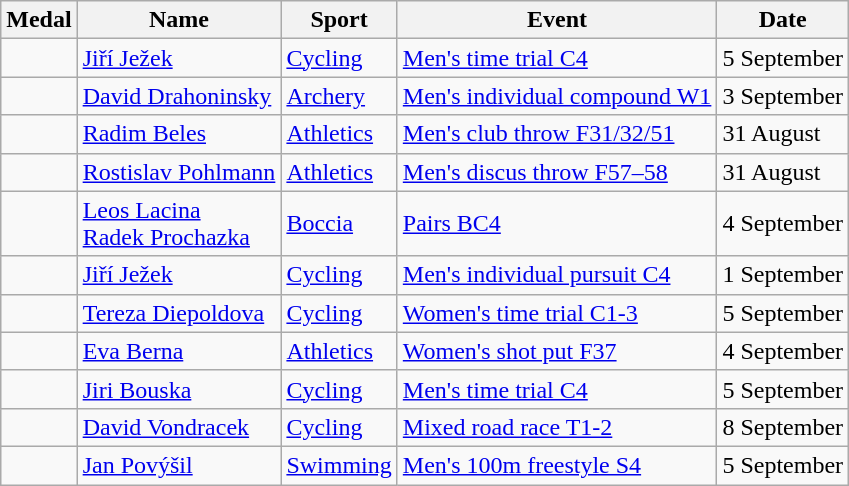<table class="wikitable sortable">
<tr>
<th>Medal</th>
<th>Name</th>
<th>Sport</th>
<th>Event</th>
<th>Date</th>
</tr>
<tr>
<td></td>
<td><a href='#'>Jiří Ježek</a></td>
<td><a href='#'>Cycling</a></td>
<td><a href='#'>Men's time trial C4</a></td>
<td>5 September</td>
</tr>
<tr>
<td></td>
<td><a href='#'>David Drahoninsky</a></td>
<td><a href='#'>Archery</a></td>
<td><a href='#'>Men's individual compound W1</a></td>
<td>3 September</td>
</tr>
<tr>
<td></td>
<td><a href='#'>Radim Beles</a></td>
<td><a href='#'>Athletics</a></td>
<td><a href='#'>Men's club throw F31/32/51</a></td>
<td>31 August</td>
</tr>
<tr>
<td></td>
<td><a href='#'>Rostislav Pohlmann</a></td>
<td><a href='#'>Athletics</a></td>
<td><a href='#'>Men's discus throw F57–58</a></td>
<td>31 August</td>
</tr>
<tr>
<td></td>
<td><a href='#'>Leos Lacina</a><br> <a href='#'>Radek Prochazka</a></td>
<td><a href='#'>Boccia</a></td>
<td><a href='#'>Pairs BC4</a></td>
<td>4 September</td>
</tr>
<tr>
<td></td>
<td><a href='#'>Jiří Ježek</a></td>
<td><a href='#'>Cycling</a></td>
<td><a href='#'>Men's individual pursuit C4</a></td>
<td>1 September</td>
</tr>
<tr>
<td></td>
<td><a href='#'>Tereza Diepoldova</a></td>
<td><a href='#'>Cycling</a></td>
<td><a href='#'>Women's time trial C1-3</a></td>
<td>5 September</td>
</tr>
<tr>
<td></td>
<td><a href='#'>Eva Berna</a></td>
<td><a href='#'>Athletics</a></td>
<td><a href='#'>Women's shot put F37</a></td>
<td>4 September</td>
</tr>
<tr>
<td></td>
<td><a href='#'>Jiri Bouska</a></td>
<td><a href='#'>Cycling</a></td>
<td><a href='#'>Men's time trial C4</a></td>
<td>5 September</td>
</tr>
<tr>
<td></td>
<td><a href='#'>David Vondracek</a></td>
<td><a href='#'>Cycling</a></td>
<td><a href='#'>Mixed road race T1-2</a></td>
<td>8 September</td>
</tr>
<tr>
<td></td>
<td><a href='#'>Jan Povýšil</a></td>
<td><a href='#'>Swimming</a></td>
<td><a href='#'>Men's 100m freestyle S4</a></td>
<td>5 September</td>
</tr>
</table>
